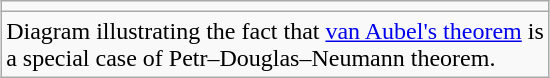<table class="wikitable" style="margin:1em auto;">
<tr>
<td></td>
</tr>
<tr>
<td>Diagram illustrating the fact that <a href='#'>van Aubel's theorem</a> is <br>a special case of Petr–Douglas–Neumann theorem.</td>
</tr>
</table>
